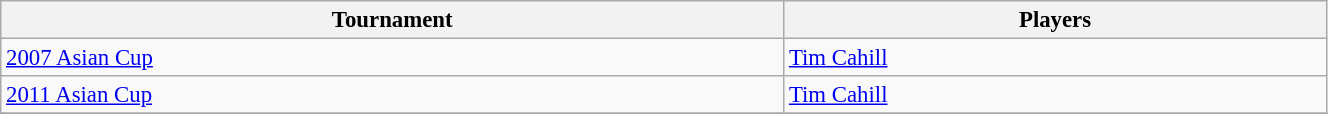<table class="wikitable sortable" style="width: 70%; center; font-size: 95%;">
<tr>
<th>Tournament</th>
<th>Players</th>
</tr>
<tr>
<td><a href='#'>2007 Asian Cup</a></td>
<td> <a href='#'>Tim Cahill</a></td>
</tr>
<tr>
<td><a href='#'>2011 Asian Cup</a></td>
<td> <a href='#'>Tim Cahill</a></td>
</tr>
<tr>
</tr>
</table>
